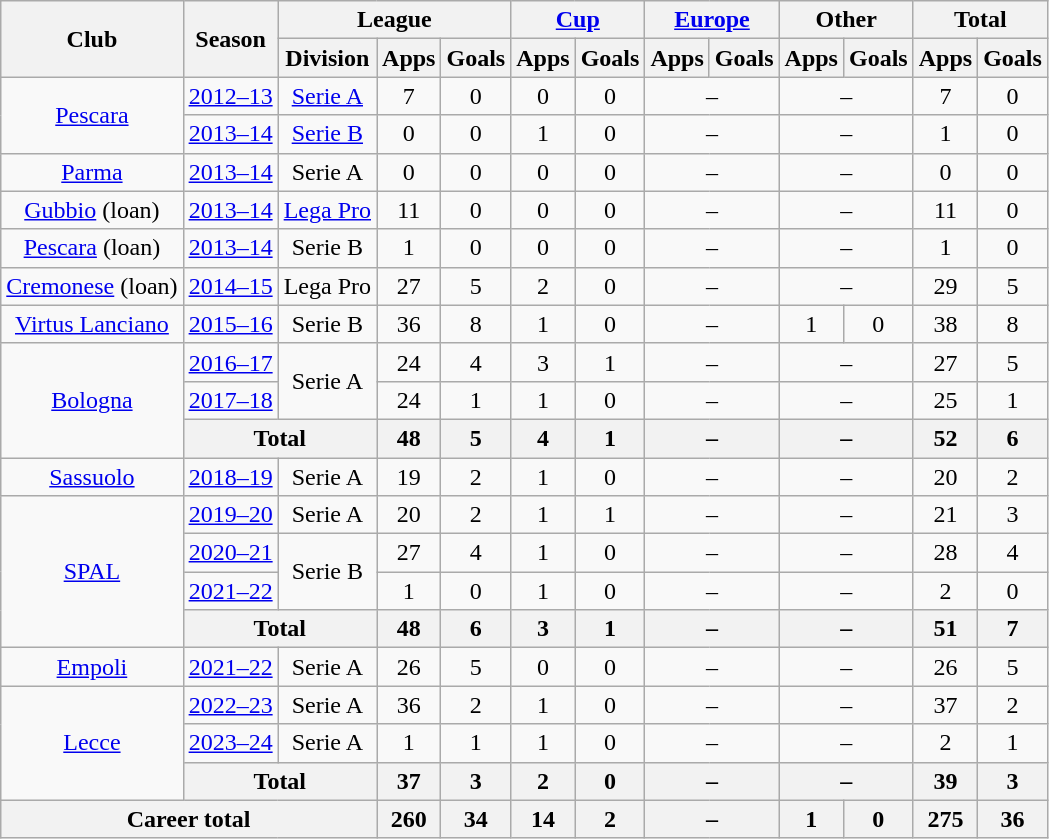<table class="wikitable" style="text-align:center">
<tr>
<th rowspan="2">Club</th>
<th rowspan="2">Season</th>
<th colspan="3">League</th>
<th colspan="2"><a href='#'>Cup</a></th>
<th colspan="2"><a href='#'>Europe</a></th>
<th colspan="2">Other</th>
<th colspan="2">Total</th>
</tr>
<tr>
<th>Division</th>
<th>Apps</th>
<th>Goals</th>
<th>Apps</th>
<th>Goals</th>
<th>Apps</th>
<th>Goals</th>
<th>Apps</th>
<th>Goals</th>
<th>Apps</th>
<th>Goals</th>
</tr>
<tr>
<td rowspan="2"><a href='#'>Pescara</a></td>
<td><a href='#'>2012–13</a></td>
<td><a href='#'>Serie A</a></td>
<td>7</td>
<td>0</td>
<td>0</td>
<td>0</td>
<td colspan="2">–</td>
<td colspan="2">–</td>
<td>7</td>
<td>0</td>
</tr>
<tr>
<td><a href='#'>2013–14</a></td>
<td><a href='#'>Serie B</a></td>
<td>0</td>
<td>0</td>
<td>1</td>
<td>0</td>
<td colspan="2">–</td>
<td colspan="2">–</td>
<td>1</td>
<td>0</td>
</tr>
<tr>
<td><a href='#'>Parma</a></td>
<td><a href='#'>2013–14</a></td>
<td>Serie A</td>
<td>0</td>
<td>0</td>
<td>0</td>
<td>0</td>
<td colspan="2">–</td>
<td colspan="2">–</td>
<td>0</td>
<td>0</td>
</tr>
<tr>
<td><a href='#'>Gubbio</a> (loan)</td>
<td><a href='#'>2013–14</a></td>
<td><a href='#'>Lega Pro</a></td>
<td>11</td>
<td>0</td>
<td>0</td>
<td>0</td>
<td colspan="2">–</td>
<td colspan="2">–</td>
<td>11</td>
<td>0</td>
</tr>
<tr>
<td><a href='#'>Pescara</a> (loan)</td>
<td><a href='#'>2013–14</a></td>
<td>Serie B</td>
<td>1</td>
<td>0</td>
<td>0</td>
<td>0</td>
<td colspan="2">–</td>
<td colspan="2">–</td>
<td>1</td>
<td>0</td>
</tr>
<tr>
<td><a href='#'>Cremonese</a> (loan)</td>
<td><a href='#'>2014–15</a></td>
<td>Lega Pro</td>
<td>27</td>
<td>5</td>
<td>2</td>
<td>0</td>
<td colspan="2">–</td>
<td colspan="2">–</td>
<td>29</td>
<td>5</td>
</tr>
<tr>
<td><a href='#'>Virtus Lanciano</a></td>
<td><a href='#'>2015–16</a></td>
<td>Serie B</td>
<td>36</td>
<td>8</td>
<td>1</td>
<td>0</td>
<td colspan="2">–</td>
<td>1</td>
<td>0</td>
<td>38</td>
<td>8</td>
</tr>
<tr>
<td rowspan="3"><a href='#'>Bologna</a></td>
<td><a href='#'>2016–17</a></td>
<td rowspan="2">Serie A</td>
<td>24</td>
<td>4</td>
<td>3</td>
<td>1</td>
<td colspan="2">–</td>
<td colspan="2">–</td>
<td>27</td>
<td>5</td>
</tr>
<tr>
<td><a href='#'>2017–18</a></td>
<td>24</td>
<td>1</td>
<td>1</td>
<td>0</td>
<td colspan="2">–</td>
<td colspan="2">–</td>
<td>25</td>
<td>1</td>
</tr>
<tr>
<th colspan="2">Total</th>
<th>48</th>
<th>5</th>
<th>4</th>
<th>1</th>
<th colspan="2">–</th>
<th colspan="2">–</th>
<th>52</th>
<th>6</th>
</tr>
<tr>
<td><a href='#'>Sassuolo</a></td>
<td><a href='#'>2018–19</a></td>
<td>Serie A</td>
<td>19</td>
<td>2</td>
<td>1</td>
<td>0</td>
<td colspan="2">–</td>
<td colspan="2">–</td>
<td>20</td>
<td>2</td>
</tr>
<tr>
<td rowspan="4"><a href='#'>SPAL</a></td>
<td><a href='#'>2019–20</a></td>
<td>Serie A</td>
<td>20</td>
<td>2</td>
<td>1</td>
<td>1</td>
<td colspan="2">–</td>
<td colspan="2">–</td>
<td>21</td>
<td>3</td>
</tr>
<tr>
<td><a href='#'>2020–21</a></td>
<td rowspan="2">Serie B</td>
<td>27</td>
<td>4</td>
<td>1</td>
<td>0</td>
<td colspan="2">–</td>
<td colspan="2">–</td>
<td>28</td>
<td>4</td>
</tr>
<tr>
<td><a href='#'>2021–22</a></td>
<td>1</td>
<td>0</td>
<td>1</td>
<td>0</td>
<td colspan="2">–</td>
<td colspan="2">–</td>
<td>2</td>
<td>0</td>
</tr>
<tr>
<th colspan="2">Total</th>
<th>48</th>
<th>6</th>
<th>3</th>
<th>1</th>
<th colspan="2">–</th>
<th colspan="2">–</th>
<th>51</th>
<th>7</th>
</tr>
<tr>
<td><a href='#'>Empoli</a></td>
<td><a href='#'>2021–22</a></td>
<td>Serie A</td>
<td>26</td>
<td>5</td>
<td>0</td>
<td>0</td>
<td colspan="2">–</td>
<td colspan="2">–</td>
<td>26</td>
<td>5</td>
</tr>
<tr>
<td rowspan="3"><a href='#'>Lecce</a></td>
<td><a href='#'>2022–23</a></td>
<td>Serie A</td>
<td>36</td>
<td>2</td>
<td>1</td>
<td>0</td>
<td colspan="2">–</td>
<td colspan="2">–</td>
<td>37</td>
<td>2</td>
</tr>
<tr>
<td><a href='#'>2023–24</a></td>
<td>Serie A</td>
<td>1</td>
<td>1</td>
<td>1</td>
<td>0</td>
<td colspan="2">–</td>
<td colspan="2">–</td>
<td>2</td>
<td>1</td>
</tr>
<tr>
<th colspan="2">Total</th>
<th>37</th>
<th>3</th>
<th>2</th>
<th>0</th>
<th colspan="2">–</th>
<th colspan="2">–</th>
<th>39</th>
<th>3</th>
</tr>
<tr>
<th colspan="3">Career total</th>
<th>260</th>
<th>34</th>
<th>14</th>
<th>2</th>
<th colspan="2">–</th>
<th>1</th>
<th>0</th>
<th>275</th>
<th>36</th>
</tr>
</table>
